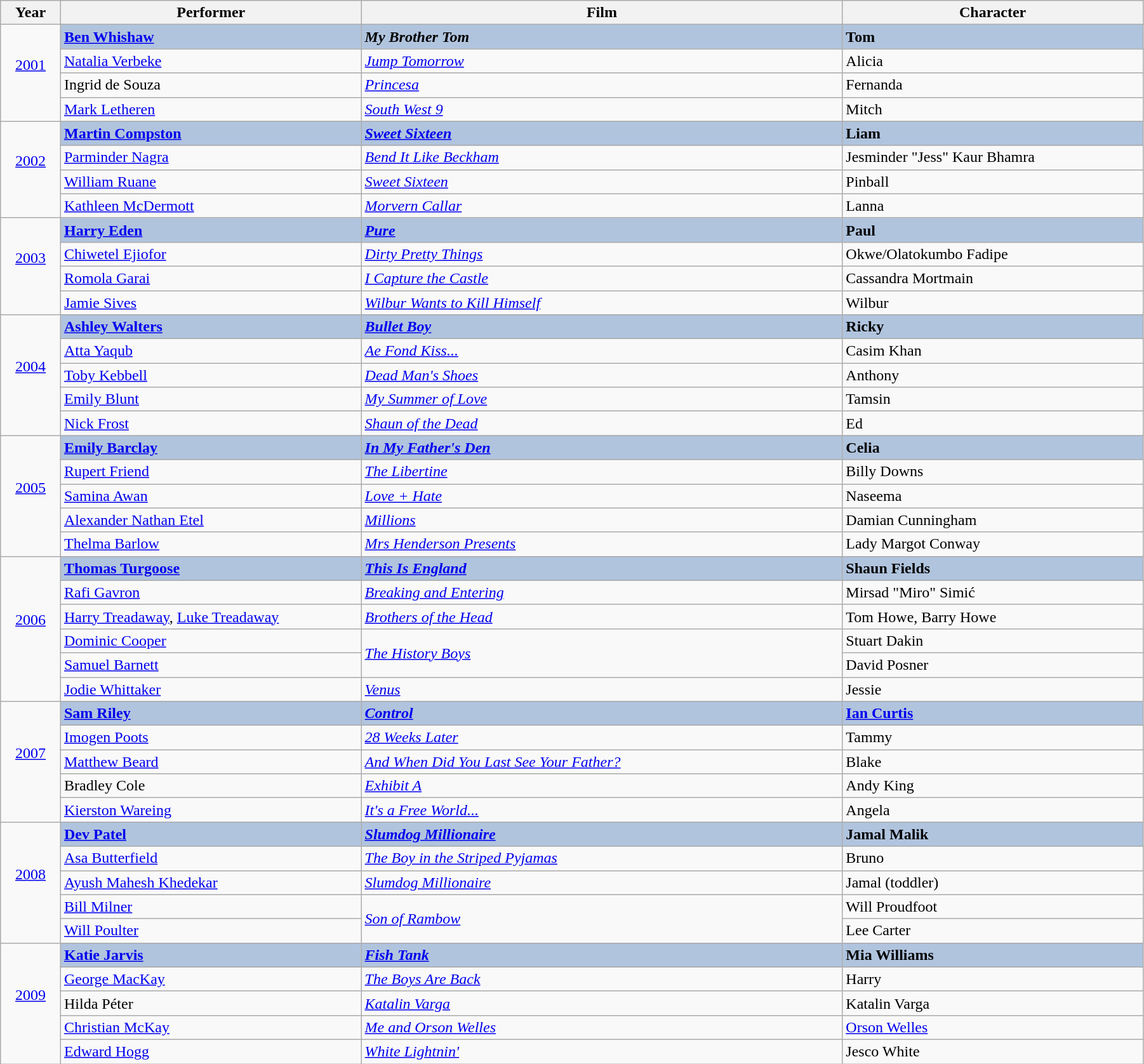<table class="wikitable" width="95%" cellpadding="5">
<tr>
<th width="5%">Year</th>
<th width="25%">Performer</th>
<th width="40%">Film</th>
<th width="25%">Character</th>
</tr>
<tr>
<td rowspan="4" style="text-align:center;"><a href='#'>2001</a><br><br></td>
<td style="background:#B0C4DE"><strong><a href='#'>Ben Whishaw</a></strong></td>
<td style="background:#B0C4DE"><strong><em>My Brother Tom</em></strong></td>
<td style="background:#B0C4DE"><strong>Tom</strong></td>
</tr>
<tr>
<td><a href='#'>Natalia Verbeke</a></td>
<td><em><a href='#'>Jump Tomorrow</a></em></td>
<td>Alicia</td>
</tr>
<tr>
<td>Ingrid de Souza</td>
<td><em><a href='#'>Princesa</a></em></td>
<td>Fernanda</td>
</tr>
<tr>
<td><a href='#'>Mark Letheren</a></td>
<td><em><a href='#'>South West 9</a></em></td>
<td>Mitch</td>
</tr>
<tr>
<td rowspan="4" style="text-align:center;"><a href='#'>2002</a><br><br></td>
<td style="background:#B0C4DE"><strong><a href='#'>Martin Compston</a></strong></td>
<td style="background:#B0C4DE"><strong><em><a href='#'>Sweet Sixteen</a></em></strong></td>
<td style="background:#B0C4DE"><strong>Liam</strong></td>
</tr>
<tr>
<td><a href='#'>Parminder Nagra</a></td>
<td><em><a href='#'>Bend It Like Beckham</a></em></td>
<td>Jesminder "Jess" Kaur Bhamra</td>
</tr>
<tr>
<td><a href='#'>William Ruane</a></td>
<td><em><a href='#'>Sweet Sixteen</a></em></td>
<td>Pinball</td>
</tr>
<tr>
<td><a href='#'>Kathleen McDermott</a></td>
<td><em><a href='#'>Morvern Callar</a></em></td>
<td>Lanna</td>
</tr>
<tr>
<td rowspan="4" style="text-align:center;"><a href='#'>2003</a><br><br></td>
<td style="background:#B0C4DE"><strong><a href='#'>Harry Eden</a></strong></td>
<td style="background:#B0C4DE"><strong><em><a href='#'>Pure</a></em></strong></td>
<td style="background:#B0C4DE"><strong>Paul</strong></td>
</tr>
<tr>
<td><a href='#'>Chiwetel Ejiofor</a></td>
<td><em><a href='#'>Dirty Pretty Things</a></em></td>
<td>Okwe/Olatokumbo Fadipe</td>
</tr>
<tr>
<td><a href='#'>Romola Garai</a></td>
<td><em><a href='#'>I Capture the Castle</a></em></td>
<td>Cassandra Mortmain</td>
</tr>
<tr>
<td><a href='#'>Jamie Sives</a></td>
<td><em><a href='#'>Wilbur Wants to Kill Himself</a></em></td>
<td>Wilbur</td>
</tr>
<tr>
<td rowspan="5" style="text-align:center;"><a href='#'>2004</a><br><br></td>
<td style="background:#B0C4DE"><strong><a href='#'>Ashley Walters</a></strong></td>
<td style="background:#B0C4DE"><strong><em><a href='#'>Bullet Boy</a></em></strong></td>
<td style="background:#B0C4DE"><strong>Ricky</strong></td>
</tr>
<tr>
<td><a href='#'>Atta Yaqub</a></td>
<td><em><a href='#'>Ae Fond Kiss...</a></em></td>
<td>Casim Khan</td>
</tr>
<tr>
<td><a href='#'>Toby Kebbell</a></td>
<td><em><a href='#'>Dead Man's Shoes</a></em></td>
<td>Anthony</td>
</tr>
<tr>
<td><a href='#'>Emily Blunt</a></td>
<td><em><a href='#'>My Summer of Love</a></em></td>
<td>Tamsin</td>
</tr>
<tr>
<td><a href='#'>Nick Frost</a></td>
<td><em><a href='#'>Shaun of the Dead</a></em></td>
<td>Ed</td>
</tr>
<tr>
<td rowspan="5" style="text-align:center;"><a href='#'>2005</a><br><br></td>
<td style="background:#B0C4DE"><strong><a href='#'>Emily Barclay</a></strong></td>
<td style="background:#B0C4DE"><strong><em><a href='#'>In My Father's Den</a></em></strong></td>
<td style="background:#B0C4DE"><strong>Celia</strong></td>
</tr>
<tr>
<td><a href='#'>Rupert Friend</a></td>
<td><em><a href='#'>The Libertine</a></em></td>
<td>Billy Downs</td>
</tr>
<tr>
<td><a href='#'>Samina Awan</a></td>
<td><em><a href='#'>Love + Hate</a></em></td>
<td>Naseema</td>
</tr>
<tr>
<td><a href='#'>Alexander Nathan Etel</a></td>
<td><em><a href='#'>Millions</a></em></td>
<td>Damian Cunningham</td>
</tr>
<tr>
<td><a href='#'>Thelma Barlow</a></td>
<td><em><a href='#'>Mrs Henderson Presents</a></em></td>
<td>Lady Margot Conway</td>
</tr>
<tr>
<td rowspan="6" style="text-align:center;"><a href='#'>2006</a><br><br></td>
<td style="background:#B0C4DE"><strong><a href='#'>Thomas Turgoose</a></strong></td>
<td style="background:#B0C4DE"><strong><em><a href='#'>This Is England</a></em></strong></td>
<td style="background:#B0C4DE"><strong>Shaun Fields</strong></td>
</tr>
<tr>
<td><a href='#'>Rafi Gavron</a></td>
<td><em><a href='#'>Breaking and Entering</a></em></td>
<td>Mirsad "Miro" Simić</td>
</tr>
<tr>
<td><a href='#'>Harry Treadaway</a>, <a href='#'>Luke Treadaway</a></td>
<td><em><a href='#'>Brothers of the Head</a></em></td>
<td>Tom Howe, Barry Howe</td>
</tr>
<tr>
<td><a href='#'>Dominic Cooper</a></td>
<td rowspan="2"><em><a href='#'>The History Boys</a></em></td>
<td>Stuart Dakin</td>
</tr>
<tr>
<td><a href='#'>Samuel Barnett</a></td>
<td>David Posner</td>
</tr>
<tr>
<td><a href='#'>Jodie Whittaker</a></td>
<td><em><a href='#'>Venus</a></em></td>
<td>Jessie</td>
</tr>
<tr>
<td rowspan="5" style="text-align:center;"><a href='#'>2007</a><br><br></td>
<td style="background:#B0C4DE"><strong><a href='#'>Sam Riley</a></strong></td>
<td style="background:#B0C4DE"><strong><em><a href='#'>Control</a></em></strong></td>
<td style="background:#B0C4DE"><strong><a href='#'>Ian Curtis</a></strong></td>
</tr>
<tr>
<td><a href='#'>Imogen Poots</a></td>
<td><em><a href='#'>28 Weeks Later</a></em></td>
<td>Tammy</td>
</tr>
<tr>
<td><a href='#'>Matthew Beard</a></td>
<td><em><a href='#'>And When Did You Last See Your Father?</a></em></td>
<td>Blake</td>
</tr>
<tr>
<td>Bradley Cole</td>
<td><em><a href='#'>Exhibit A</a></em></td>
<td>Andy King</td>
</tr>
<tr>
<td><a href='#'>Kierston Wareing</a></td>
<td><em><a href='#'>It's a Free World...</a></em></td>
<td>Angela</td>
</tr>
<tr>
<td rowspan="5" style="text-align:center;"><a href='#'>2008</a><br><br></td>
<td style="background:#B0C4DE"><strong><a href='#'>Dev Patel</a></strong></td>
<td style="background:#B0C4DE"><strong><em><a href='#'>Slumdog Millionaire</a></em></strong></td>
<td style="background:#B0C4DE"><strong>Jamal Malik</strong></td>
</tr>
<tr>
<td><a href='#'>Asa Butterfield</a></td>
<td><em><a href='#'>The Boy in the Striped Pyjamas</a></em></td>
<td>Bruno</td>
</tr>
<tr>
<td><a href='#'>Ayush Mahesh Khedekar</a></td>
<td><em><a href='#'>Slumdog Millionaire</a></em></td>
<td>Jamal (toddler)</td>
</tr>
<tr>
<td><a href='#'>Bill Milner</a></td>
<td rowspan="2"><em><a href='#'>Son of Rambow</a></em></td>
<td>Will Proudfoot</td>
</tr>
<tr>
<td><a href='#'>Will Poulter</a></td>
<td>Lee Carter</td>
</tr>
<tr>
<td rowspan="5" style="text-align:center;"><a href='#'>2009</a><br><br></td>
<td style="background:#B0C4DE"><strong><a href='#'>Katie Jarvis</a></strong></td>
<td style="background:#B0C4DE"><strong><em><a href='#'>Fish Tank</a></em></strong></td>
<td style="background:#B0C4DE"><strong>Mia Williams</strong></td>
</tr>
<tr>
<td><a href='#'>George MacKay</a></td>
<td><em><a href='#'>The Boys Are Back</a></em></td>
<td>Harry</td>
</tr>
<tr>
<td>Hilda Péter</td>
<td><em><a href='#'>Katalin Varga</a></em></td>
<td>Katalin Varga</td>
</tr>
<tr>
<td><a href='#'>Christian McKay</a></td>
<td><em><a href='#'>Me and Orson Welles</a></em></td>
<td><a href='#'>Orson Welles</a></td>
</tr>
<tr>
<td><a href='#'>Edward Hogg</a></td>
<td><em><a href='#'>White Lightnin'</a></em></td>
<td>Jesco White</td>
</tr>
</table>
